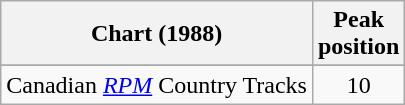<table class="wikitable">
<tr>
<th align="left">Chart (1988)</th>
<th aligh="center">Peak<br>position</th>
</tr>
<tr>
</tr>
<tr>
<td align="left">Canadian <em><a href='#'>RPM</a></em> Country Tracks</td>
<td align="center">10</td>
</tr>
</table>
